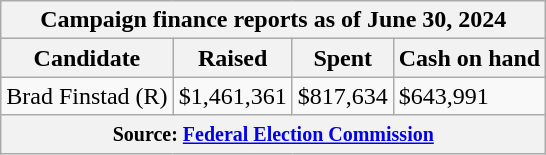<table class="wikitable sortable">
<tr>
<th colspan=4>Campaign finance reports as of June 30, 2024</th>
</tr>
<tr style="text-align:center;">
<th>Candidate</th>
<th>Raised</th>
<th>Spent</th>
<th>Cash on hand</th>
</tr>
<tr>
<td>Brad Finstad (R)</td>
<td>$1,461,361</td>
<td>$817,634</td>
<td>$643,991</td>
</tr>
<tr>
<th colspan="4"><small>Source: <a href='#'>Federal Election Commission</a></small></th>
</tr>
</table>
